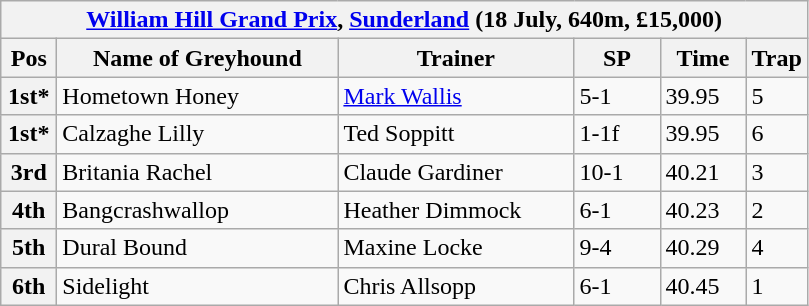<table class="wikitable">
<tr>
<th colspan="6"><a href='#'>William Hill Grand Prix</a>, <a href='#'>Sunderland</a> (18 July, 640m, £15,000)</th>
</tr>
<tr>
<th width=30>Pos</th>
<th width=180>Name of Greyhound</th>
<th width=150>Trainer</th>
<th width=50>SP</th>
<th width=50>Time</th>
<th width=30>Trap</th>
</tr>
<tr>
<th>1st*</th>
<td>Hometown Honey</td>
<td><a href='#'>Mark Wallis</a></td>
<td>5-1</td>
<td>39.95</td>
<td>5</td>
</tr>
<tr>
<th>1st*</th>
<td>Calzaghe Lilly</td>
<td>Ted Soppitt</td>
<td>1-1f</td>
<td>39.95</td>
<td>6</td>
</tr>
<tr>
<th>3rd</th>
<td>Britania Rachel</td>
<td>Claude Gardiner</td>
<td>10-1</td>
<td>40.21</td>
<td>3</td>
</tr>
<tr>
<th>4th</th>
<td>Bangcrashwallop</td>
<td>Heather Dimmock</td>
<td>6-1</td>
<td>40.23</td>
<td>2</td>
</tr>
<tr>
<th>5th</th>
<td>Dural Bound</td>
<td>Maxine Locke</td>
<td>9-4</td>
<td>40.29</td>
<td>4</td>
</tr>
<tr>
<th>6th</th>
<td>Sidelight</td>
<td>Chris Allsopp</td>
<td>6-1</td>
<td>40.45</td>
<td>1</td>
</tr>
</table>
